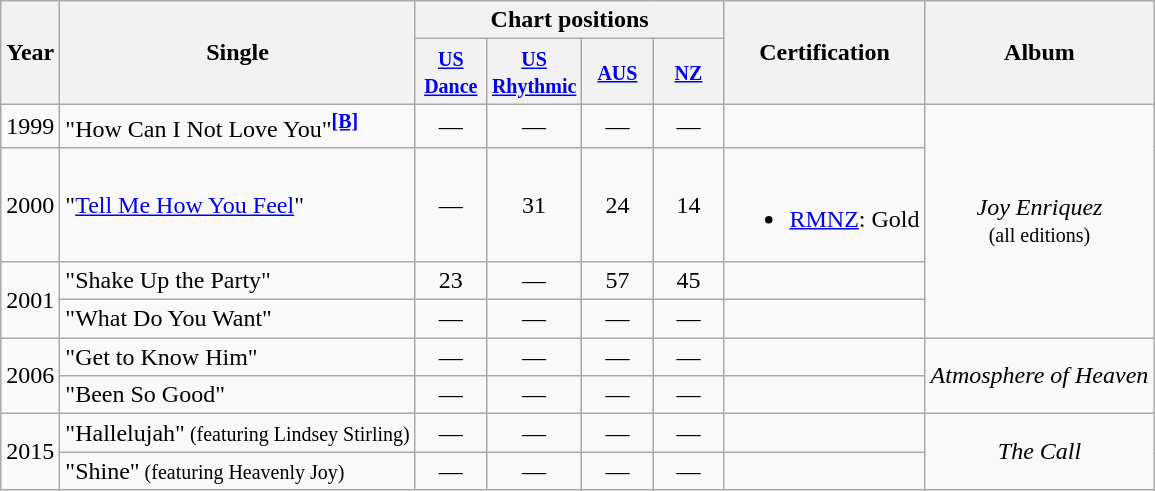<table class="wikitable">
<tr>
<th rowspan=2>Year</th>
<th rowspan=2>Single</th>
<th colspan=4>Chart positions</th>
<th rowspan=2>Certification</th>
<th rowspan=2>Album</th>
</tr>
<tr>
<th style="width:40px;"><small><a href='#'>US<br>Dance</a></small><br></th>
<th style="width:40px;"><small><a href='#'>US<br>Rhythmic</a></small><br></th>
<th style="width:40px;"><small><a href='#'>AUS</a></small><br></th>
<th style="width:40px;"><small><a href='#'>NZ</a></small><br></th>
</tr>
<tr>
<td>1999</td>
<td>"How Can I Not Love You"<sup><span></span><a href='#'><strong>[B]</strong></a></sup></td>
<td style="text-align:center;">—</td>
<td style="text-align:center;">—</td>
<td style="text-align:center;">—</td>
<td style="text-align:center;">—</td>
<td></td>
<td style="text-align:center;" rowspan="4"><em>Joy Enriquez</em><br><small>(all editions)</small></td>
</tr>
<tr>
<td>2000</td>
<td>"<a href='#'>Tell Me How You Feel</a>"</td>
<td style="text-align:center;">—</td>
<td style="text-align:center;">31</td>
<td style="text-align:center;">24</td>
<td style="text-align:center;">14</td>
<td><br><ul><li><a href='#'>RMNZ</a>: Gold</li></ul></td>
</tr>
<tr>
<td rowspan=2>2001</td>
<td>"Shake Up the Party"</td>
<td style="text-align:center;">23</td>
<td style="text-align:center;">—</td>
<td style="text-align:center;">57</td>
<td style="text-align:center;">45</td>
<td></td>
</tr>
<tr>
<td>"What Do You Want"</td>
<td style="text-align:center;">—</td>
<td style="text-align:center;">—</td>
<td style="text-align:center;">—</td>
<td style="text-align:center;">—</td>
<td></td>
</tr>
<tr>
<td rowspan=2>2006</td>
<td>"Get to Know Him"</td>
<td style="text-align:center;">—</td>
<td style="text-align:center;">—</td>
<td style="text-align:center;">—</td>
<td style="text-align:center;">—</td>
<td></td>
<td style="text-align:center;" rowspan="2"><em>Atmosphere of Heaven</em></td>
</tr>
<tr>
<td>"Been So Good"</td>
<td style="text-align:center;">—</td>
<td style="text-align:center;">—</td>
<td style="text-align:center;">—</td>
<td style="text-align:center;">—</td>
</tr>
<tr>
<td rowspan=2>2015</td>
<td>"Hallelujah"<small> (featuring Lindsey Stirling)</small></td>
<td style="text-align:center;">—</td>
<td style="text-align:center;">—</td>
<td style="text-align:center;">—</td>
<td style="text-align:center;">—</td>
<td></td>
<td style="text-align:center;" rowspan="2"><em>The Call</em></td>
</tr>
<tr>
<td>"Shine"<small> (featuring Heavenly Joy)</small></td>
<td style="text-align:center;">—</td>
<td style="text-align:center;">—</td>
<td style="text-align:center;">—</td>
<td style="text-align:center;">—</td>
<td></td>
</tr>
</table>
